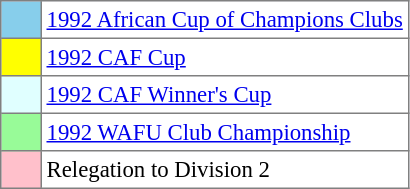<table bgcolor="#f7f8ff" cellpadding="3" cellspacing="0" border="1" style="font-size: 95%; border: gray solid 1px; border-collapse: collapse;text-align:center;">
<tr>
<td style="background: #87ceeb;" width="20"></td>
<td bgcolor="#ffffff" align="left"><a href='#'>1992 African Cup of Champions Clubs</a></td>
</tr>
<tr>
<td style="background: #ffff00;" width="20"></td>
<td bgcolor="#ffffff" align="left"><a href='#'>1992 CAF Cup</a></td>
</tr>
<tr>
<td style="background: #e0ffff" width="20"></td>
<td bgcolor="#ffffff" align="left"><a href='#'>1992 CAF Winner's Cup</a></td>
</tr>
<tr>
<td style="background: #98fb98" width="20"></td>
<td bgcolor="#ffffff" align="left"><a href='#'>1992 WAFU Club Championship</a></td>
</tr>
<tr>
<td style="background: #ffc0cb" width="20"></td>
<td bgcolor="#ffffff" align="left">Relegation to Division 2</td>
</tr>
</table>
